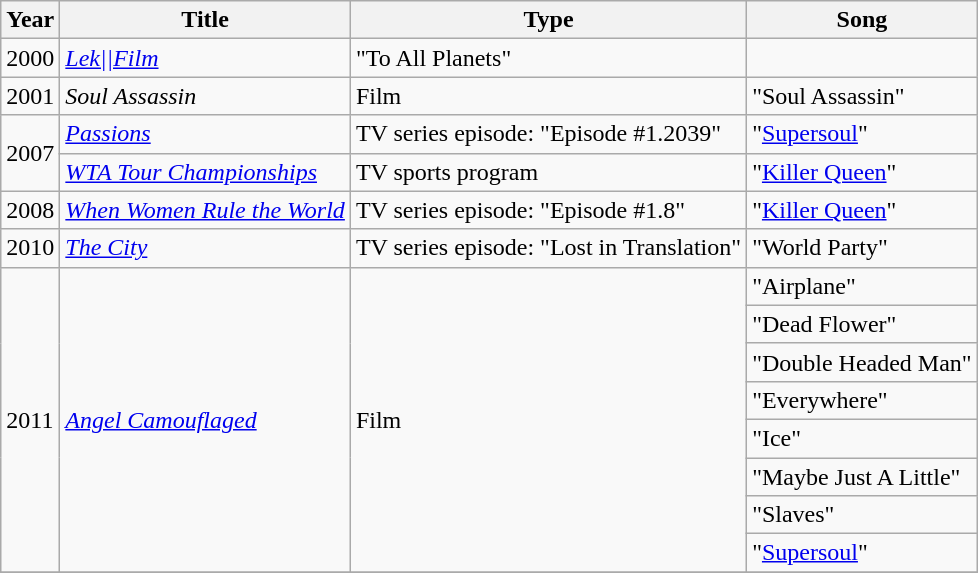<table class="wikitable">
<tr>
<th>Year</th>
<th>Title</th>
<th>Type</th>
<th>Song</th>
</tr>
<tr>
<td rowspan"1">2000</td>
<td><em><a href='#'>Lek||Film</a></em></td>
<td>"To All Planets"</td>
</tr>
<tr>
<td rowspan"1">2001</td>
<td><em>Soul Assassin</em></td>
<td>Film</td>
<td>"Soul Assassin"</td>
</tr>
<tr>
<td rowspan="2">2007</td>
<td><em><a href='#'>Passions</a></em></td>
<td>TV series episode: "Episode #1.2039"</td>
<td>"<a href='#'>Supersoul</a>"</td>
</tr>
<tr>
<td><em><a href='#'>WTA Tour Championships</a></em></td>
<td>TV sports program</td>
<td>"<a href='#'>Killer Queen</a>"</td>
</tr>
<tr>
<td rowspan="1">2008</td>
<td><em><a href='#'>When Women Rule the World</a></em></td>
<td>TV series episode: "Episode #1.8"</td>
<td>"<a href='#'>Killer Queen</a>"</td>
</tr>
<tr>
<td rowspan="1">2010</td>
<td><em><a href='#'>The City</a></em></td>
<td>TV series episode: "Lost in Translation"</td>
<td>"World Party"</td>
</tr>
<tr>
<td rowspan="8">2011</td>
<td rowspan="8"><em><a href='#'>Angel Camouflaged</a></em></td>
<td rowspan="8">Film</td>
<td>"Airplane"</td>
</tr>
<tr>
<td>"Dead Flower"</td>
</tr>
<tr>
<td>"Double Headed Man"</td>
</tr>
<tr>
<td>"Everywhere"</td>
</tr>
<tr>
<td>"Ice"</td>
</tr>
<tr>
<td>"Maybe Just A Little"</td>
</tr>
<tr>
<td>"Slaves"</td>
</tr>
<tr>
<td>"<a href='#'>Supersoul</a>"</td>
</tr>
<tr>
</tr>
</table>
